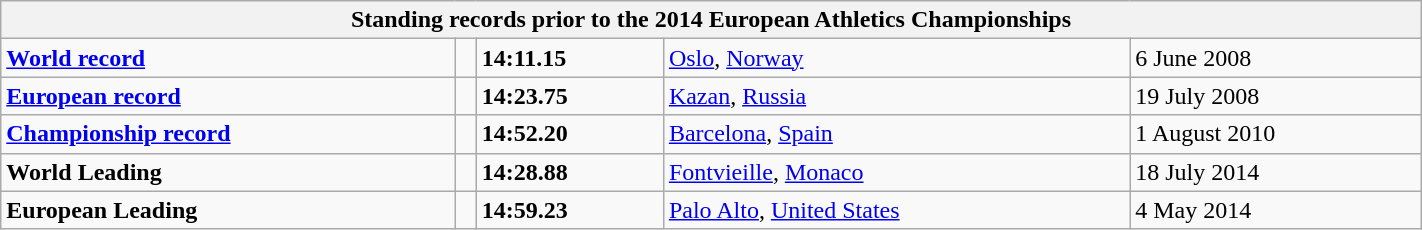<table class="wikitable" width=75%>
<tr>
<th colspan="5">Standing records prior to the 2014 European Athletics Championships</th>
</tr>
<tr>
<td><strong><a href='#'>World record</a></strong></td>
<td></td>
<td><strong>14:11.15</strong></td>
<td><a href='#'>Oslo</a>, <a href='#'>Norway</a></td>
<td>6 June 2008</td>
</tr>
<tr>
<td><strong><a href='#'>European record</a></strong></td>
<td></td>
<td><strong>14:23.75</strong></td>
<td><a href='#'>Kazan</a>, <a href='#'>Russia</a></td>
<td>19 July 2008</td>
</tr>
<tr>
<td><strong><a href='#'>Championship record</a></strong></td>
<td></td>
<td><strong>14:52.20</strong></td>
<td><a href='#'>Barcelona</a>, <a href='#'>Spain</a></td>
<td>1 August 2010</td>
</tr>
<tr>
<td><strong>World Leading</strong></td>
<td></td>
<td><strong>14:28.88</strong></td>
<td><a href='#'>Fontvieille</a>, <a href='#'>Monaco</a></td>
<td>18 July 2014</td>
</tr>
<tr>
<td><strong>European Leading</strong></td>
<td></td>
<td><strong>14:59.23</strong></td>
<td><a href='#'>Palo Alto</a>, <a href='#'>United States</a></td>
<td>4 May 2014</td>
</tr>
</table>
